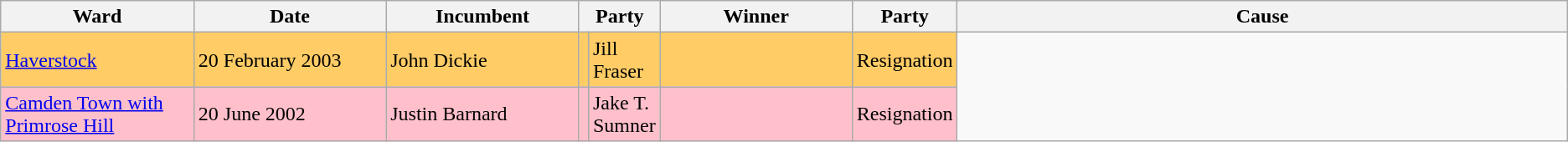<table class="wikitable">
<tr>
<th scope="col" style="width:150px">Ward</th>
<th scope="col" style="width:150px">Date</th>
<th scope="col" style="width:150px">Incumbent</th>
<th scope="col" colspan="2" style="width:150px">Party</th>
<th scope="col" style="width:150px">Winner</th>
<th scope="col" colspan="2" style="width:150px">Party</th>
<th scope="col" style="width:500px">Cause</th>
</tr>
<tr style="background-color:#FFCC66">
<td><a href='#'>Haverstock</a></td>
<td>20 February 2003</td>
<td>John Dickie</td>
<td></td>
<td>Jill Fraser</td>
<td></td>
<td>Resignation</td>
</tr>
<tr style="background-color:pink">
<td><a href='#'>Camden Town with Primrose Hill</a></td>
<td>20 June 2002</td>
<td>Justin Barnard</td>
<td></td>
<td>Jake T. Sumner</td>
<td></td>
<td>Resignation</td>
</tr>
</table>
